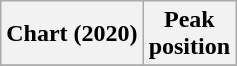<table class="wikitable sortable plainrowheaders" style="text-align:center">
<tr>
<th scope="col">Chart (2020)</th>
<th scope="col">Peak<br>position</th>
</tr>
<tr>
</tr>
</table>
